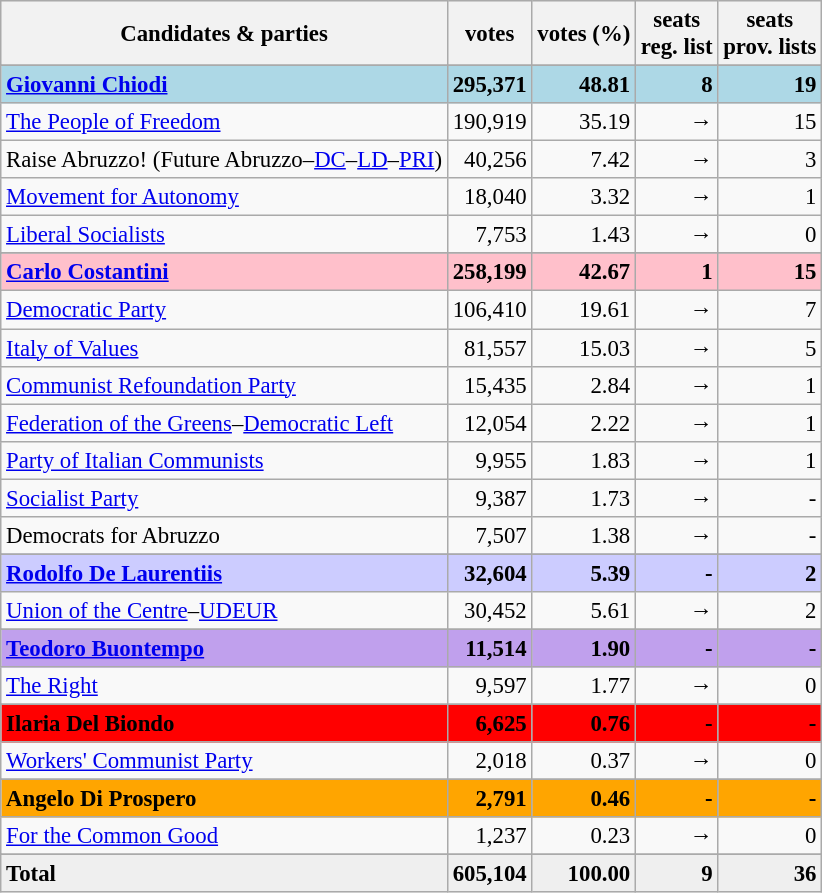<table class="wikitable" style="font-size:95%">
<tr bgcolor="EFEFEF">
<th>Candidates & parties</th>
<th>votes</th>
<th>votes (%)</th>
<th>seats<br>reg. list</th>
<th>seats<br>prov. lists</th>
</tr>
<tr>
</tr>
<tr bgcolor="lightblue">
<td><strong><a href='#'>Giovanni Chiodi</a></strong></td>
<td align=right><strong>295,371</strong></td>
<td align=right><strong>48.81</strong></td>
<td align=right><strong>8</strong></td>
<td align=right><strong>19</strong></td>
</tr>
<tr>
<td><a href='#'>The People of Freedom</a></td>
<td align=right>190,919</td>
<td align=right>35.19</td>
<td align=right>→</td>
<td align=right>15</td>
</tr>
<tr>
<td>Raise Abruzzo! (Future Abruzzo–<a href='#'>DC</a>–<a href='#'>LD</a>–<a href='#'>PRI</a>)</td>
<td align=right>40,256</td>
<td align=right>7.42</td>
<td align=right>→</td>
<td align=right>3</td>
</tr>
<tr>
<td><a href='#'>Movement for Autonomy</a></td>
<td align=right>18,040</td>
<td align=right>3.32</td>
<td align=right>→</td>
<td align=right>1</td>
</tr>
<tr>
<td><a href='#'>Liberal Socialists</a></td>
<td align=right>7,753</td>
<td align=right>1.43</td>
<td align=right>→</td>
<td align=right>0</td>
</tr>
<tr>
</tr>
<tr bgcolor="pink">
<td><strong><a href='#'>Carlo Costantini</a></strong></td>
<td align=right><strong>258,199</strong></td>
<td align=right><strong>42.67</strong></td>
<td align=right><strong>1</strong></td>
<td align=right><strong>15</strong></td>
</tr>
<tr>
<td><a href='#'>Democratic Party</a></td>
<td align=right>106,410</td>
<td align=right>19.61</td>
<td align=right>→</td>
<td align=right>7</td>
</tr>
<tr>
<td><a href='#'>Italy of Values</a></td>
<td align=right>81,557</td>
<td align=right>15.03</td>
<td align=right>→</td>
<td align=right>5</td>
</tr>
<tr>
<td><a href='#'>Communist Refoundation Party</a></td>
<td align=right>15,435</td>
<td align=right>2.84</td>
<td align=right>→</td>
<td align=right>1</td>
</tr>
<tr>
<td><a href='#'>Federation of the Greens</a>–<a href='#'>Democratic Left</a></td>
<td align=right>12,054</td>
<td align=right>2.22</td>
<td align=right>→</td>
<td align=right>1</td>
</tr>
<tr>
<td><a href='#'>Party of Italian Communists</a></td>
<td align=right>9,955</td>
<td align=right>1.83</td>
<td align=right>→</td>
<td align=right>1</td>
</tr>
<tr>
<td><a href='#'>Socialist Party</a></td>
<td align=right>9,387</td>
<td align=right>1.73</td>
<td align=right>→</td>
<td align=right>-</td>
</tr>
<tr>
<td>Democrats for Abruzzo</td>
<td align=right>7,507</td>
<td align=right>1.38</td>
<td align=right>→</td>
<td align=right>-</td>
</tr>
<tr>
</tr>
<tr bgcolor="#CCCCFF">
<td><strong><a href='#'>Rodolfo De Laurentiis</a></strong></td>
<td align=right><strong>32,604</strong></td>
<td align=right><strong>5.39</strong></td>
<td align=right><strong>-</strong></td>
<td align=right><strong>2</strong></td>
</tr>
<tr>
<td><a href='#'>Union of the Centre</a>–<a href='#'>UDEUR</a></td>
<td align=right>30,452</td>
<td align=right>5.61</td>
<td align=right>→</td>
<td align=right>2</td>
</tr>
<tr>
</tr>
<tr bgcolor="coralred">
<td><strong><a href='#'>Teodoro Buontempo</a></strong></td>
<td align=right><strong>11,514</strong></td>
<td align=right><strong>1.90</strong></td>
<td align=right><strong>-</strong></td>
<td align=right><strong>-</strong></td>
</tr>
<tr>
<td><a href='#'>The Right</a></td>
<td align=right>9,597</td>
<td align=right>1.77</td>
<td align=right>→</td>
<td align=right>0</td>
</tr>
<tr>
</tr>
<tr bgcolor="red">
<td><strong>Ilaria Del Biondo</strong></td>
<td align=right><strong>6,625</strong></td>
<td align=right><strong>0.76</strong></td>
<td align=right><strong>-</strong></td>
<td align=right><strong>-</strong></td>
</tr>
<tr>
<td><a href='#'>Workers' Communist Party</a></td>
<td align=right>2,018</td>
<td align=right>0.37</td>
<td align=right>→</td>
<td align=right>0</td>
</tr>
<tr>
</tr>
<tr bgcolor="orange">
<td><strong>Angelo Di Prospero</strong></td>
<td align=right><strong>2,791</strong></td>
<td align=right><strong>0.46</strong></td>
<td align=right><strong>-</strong></td>
<td align=right><strong>-</strong></td>
</tr>
<tr>
<td><a href='#'>For the Common Good</a></td>
<td align=right>1,237</td>
<td align=right>0.23</td>
<td align=right>→</td>
<td align=right>0</td>
</tr>
<tr>
</tr>
<tr bgcolor="EFEFEF">
<td><strong>Total</strong></td>
<td align=right><strong>605,104</strong></td>
<td align=right><strong>100.00</strong></td>
<td align=right><strong>9</strong></td>
<td align=right><strong>36</strong></td>
</tr>
</table>
